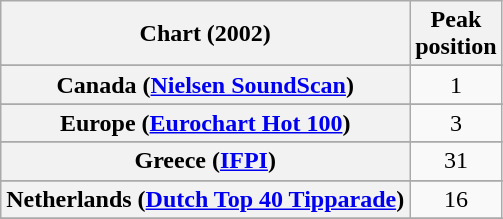<table class="wikitable sortable plainrowheaders" style="text-align:center">
<tr>
<th>Chart (2002)</th>
<th>Peak<br>position</th>
</tr>
<tr>
</tr>
<tr>
</tr>
<tr>
</tr>
<tr>
</tr>
<tr>
<th scope="row">Canada (<a href='#'>Nielsen SoundScan</a>)</th>
<td>1</td>
</tr>
<tr>
</tr>
<tr>
<th scope="row">Europe (<a href='#'>Eurochart Hot 100</a>)</th>
<td>3</td>
</tr>
<tr>
</tr>
<tr>
</tr>
<tr>
</tr>
<tr>
<th scope="row">Greece (<a href='#'>IFPI</a>)</th>
<td>31</td>
</tr>
<tr>
</tr>
<tr>
</tr>
<tr>
</tr>
<tr>
<th scope="row">Netherlands (<a href='#'>Dutch Top 40 Tipparade</a>)</th>
<td>16</td>
</tr>
<tr>
</tr>
<tr>
</tr>
<tr>
</tr>
<tr>
</tr>
<tr>
</tr>
<tr>
</tr>
<tr>
</tr>
<tr>
</tr>
</table>
